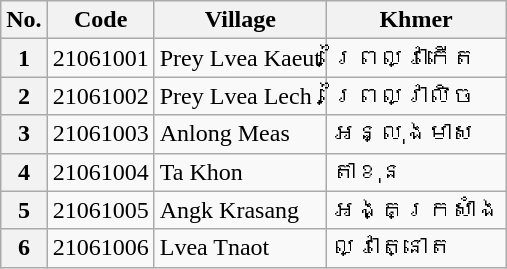<table class="wikitable sortable mw-collapsible">
<tr>
<th>No.</th>
<th>Code</th>
<th>Village</th>
<th>Khmer</th>
</tr>
<tr>
<th>1</th>
<td>21061001</td>
<td>Prey Lvea Kaeut</td>
<td>ព្រៃល្វាកើត</td>
</tr>
<tr>
<th>2</th>
<td>21061002</td>
<td>Prey Lvea Lech</td>
<td>ព្រៃល្វាលិច</td>
</tr>
<tr>
<th>3</th>
<td>21061003</td>
<td>Anlong Meas</td>
<td>អន្លុងមាស</td>
</tr>
<tr>
<th>4</th>
<td>21061004</td>
<td>Ta Khon</td>
<td>តាខុន</td>
</tr>
<tr>
<th>5</th>
<td>21061005</td>
<td>Angk Krasang</td>
<td>អង្គក្រសាំង</td>
</tr>
<tr>
<th>6</th>
<td>21061006</td>
<td>Lvea Tnaot</td>
<td>ល្វាត្នោត</td>
</tr>
</table>
